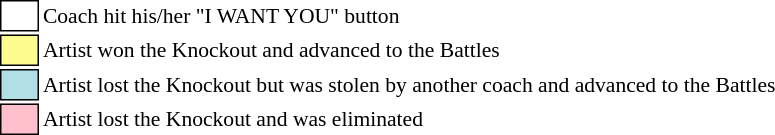<table class="toccolours" style="font-size: 90%; white-space: nowrap;">
<tr>
<td style="background:white; border:1px solid black;"> <strong></strong> </td>
<td>Coach hit his/her "I WANT YOU" button</td>
</tr>
<tr>
<td style="background:#fdfc8f; border:1px solid black;">      </td>
<td>Artist won the Knockout and advanced to the Battles</td>
</tr>
<tr>
<td style="background:#b0e0e6; border:1px solid black;">      </td>
<td>Artist lost the Knockout but was stolen by another coach and advanced to the Battles</td>
</tr>
<tr>
<td style="background:pink; border:1px solid black;">      </td>
<td>Artist lost the Knockout and was eliminated</td>
</tr>
</table>
